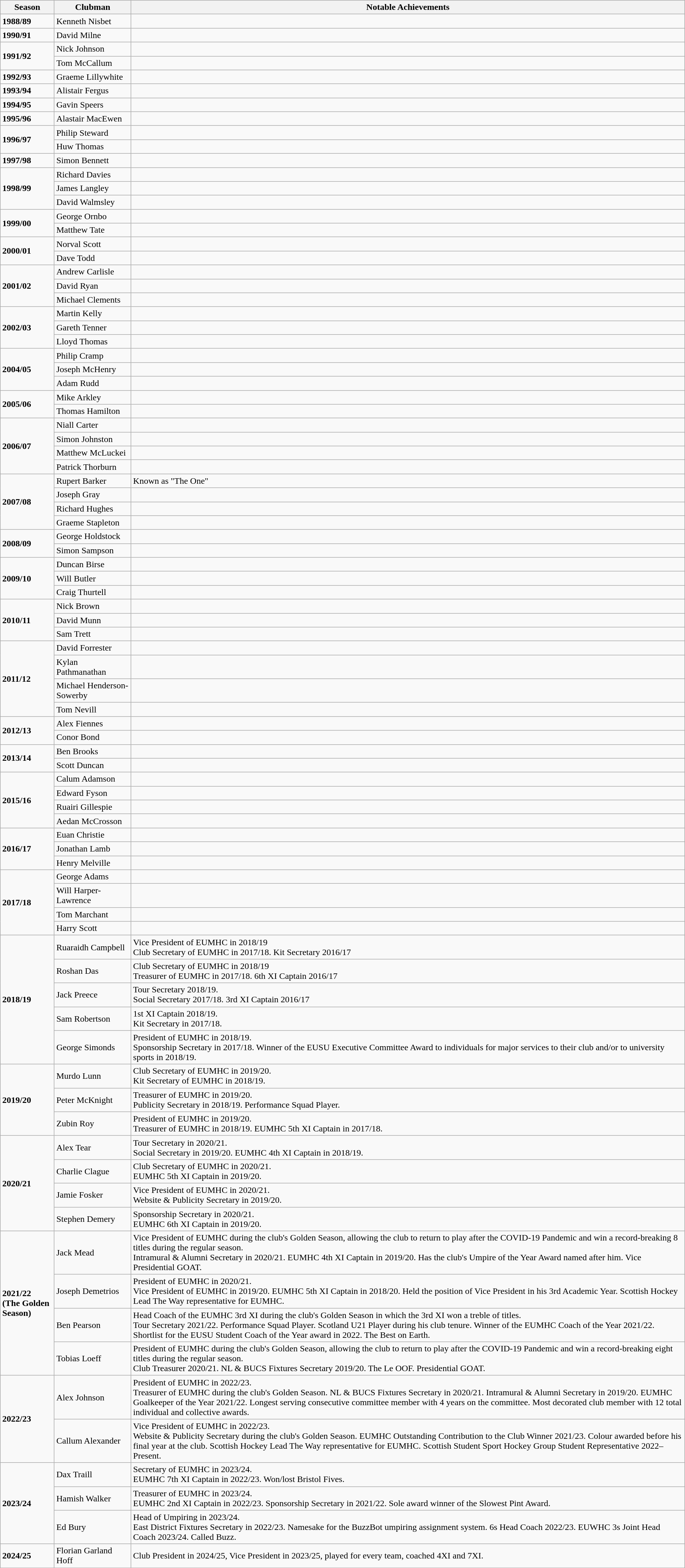<table class="wikitable">
<tr>
<th>Season</th>
<th>Clubman</th>
<th>Notable Achievements</th>
</tr>
<tr>
<td><strong>1988/89</strong></td>
<td>Kenneth Nisbet</td>
<td></td>
</tr>
<tr>
<td><strong>1990/91</strong></td>
<td>David Milne</td>
<td></td>
</tr>
<tr>
<td rowspan="2"><strong>1991/92</strong></td>
<td>Nick Johnson</td>
<td></td>
</tr>
<tr>
<td>Tom McCallum</td>
<td></td>
</tr>
<tr>
<td><strong>1992/93</strong></td>
<td>Graeme Lillywhite</td>
<td></td>
</tr>
<tr>
<td><strong>1993/94</strong></td>
<td>Alistair Fergus</td>
<td></td>
</tr>
<tr>
<td><strong>1994/95</strong></td>
<td>Gavin Speers</td>
<td></td>
</tr>
<tr>
<td><strong>1995/96</strong></td>
<td>Alastair MacEwen</td>
<td></td>
</tr>
<tr>
<td rowspan="2"><strong>1996/97</strong></td>
<td>Philip Steward</td>
<td></td>
</tr>
<tr>
<td>Huw Thomas</td>
<td></td>
</tr>
<tr>
<td><strong>1997/98</strong></td>
<td>Simon Bennett</td>
<td></td>
</tr>
<tr>
<td rowspan="3"><strong>1998/99</strong></td>
<td>Richard Davies</td>
<td></td>
</tr>
<tr>
<td>James Langley</td>
<td></td>
</tr>
<tr>
<td>David Walmsley</td>
<td></td>
</tr>
<tr>
<td rowspan="2"><strong>1999/00</strong></td>
<td>George Ornbo</td>
<td></td>
</tr>
<tr>
<td>Matthew Tate</td>
<td></td>
</tr>
<tr>
<td rowspan="2"><strong>2000/01</strong></td>
<td>Norval Scott</td>
<td></td>
</tr>
<tr>
<td>Dave Todd</td>
<td></td>
</tr>
<tr>
<td rowspan="3"><strong>2001/02</strong></td>
<td>Andrew Carlisle</td>
<td></td>
</tr>
<tr>
<td>David Ryan</td>
<td></td>
</tr>
<tr>
<td>Michael Clements</td>
<td></td>
</tr>
<tr>
<td rowspan="3"><strong>2002/03</strong></td>
<td>Martin Kelly</td>
<td></td>
</tr>
<tr>
<td>Gareth Tenner</td>
<td></td>
</tr>
<tr>
<td>Lloyd Thomas</td>
<td></td>
</tr>
<tr>
<td rowspan="3"><strong>2004/05</strong></td>
<td>Philip Cramp</td>
<td></td>
</tr>
<tr>
<td>Joseph McHenry</td>
<td></td>
</tr>
<tr>
<td>Adam Rudd</td>
<td></td>
</tr>
<tr>
<td rowspan="2"><strong>2005/06</strong></td>
<td>Mike Arkley</td>
<td></td>
</tr>
<tr>
<td>Thomas Hamilton</td>
<td></td>
</tr>
<tr>
<td rowspan="4"><strong>2006/07</strong></td>
<td>Niall Carter</td>
<td></td>
</tr>
<tr>
<td>Simon Johnston</td>
<td></td>
</tr>
<tr>
<td>Matthew McLuckei</td>
<td></td>
</tr>
<tr>
<td>Patrick Thorburn</td>
<td></td>
</tr>
<tr>
<td rowspan="4"><strong>2007/08</strong></td>
<td>Rupert Barker</td>
<td>Known as "The One"</td>
</tr>
<tr>
<td>Joseph Gray</td>
<td></td>
</tr>
<tr>
<td>Richard Hughes</td>
<td></td>
</tr>
<tr>
<td>Graeme Stapleton</td>
<td></td>
</tr>
<tr>
<td rowspan="2"><strong>2008/09</strong></td>
<td>George Holdstock</td>
<td></td>
</tr>
<tr>
<td>Simon Sampson</td>
<td></td>
</tr>
<tr>
<td rowspan="3"><strong>2009/10</strong></td>
<td>Duncan Birse</td>
<td></td>
</tr>
<tr>
<td>Will Butler</td>
<td></td>
</tr>
<tr>
<td>Craig Thurtell</td>
<td></td>
</tr>
<tr>
<td rowspan="3"><strong>2010/11</strong></td>
<td>Nick Brown</td>
<td></td>
</tr>
<tr>
<td>David Munn</td>
<td></td>
</tr>
<tr>
<td>Sam Trett</td>
<td></td>
</tr>
<tr>
<td rowspan="4"><strong>2011/12</strong></td>
<td>David Forrester</td>
<td></td>
</tr>
<tr>
<td>Kylan Pathmanathan</td>
<td></td>
</tr>
<tr>
<td>Michael Henderson-Sowerby</td>
<td></td>
</tr>
<tr>
<td>Tom Nevill</td>
<td></td>
</tr>
<tr>
<td rowspan="2"><strong>2012/13</strong></td>
<td>Alex Fiennes</td>
<td></td>
</tr>
<tr>
<td>Conor Bond</td>
<td></td>
</tr>
<tr>
<td rowspan="2"><strong>2013/14</strong></td>
<td>Ben Brooks</td>
<td></td>
</tr>
<tr>
<td>Scott Duncan</td>
<td></td>
</tr>
<tr>
<td rowspan="4"><strong>2015/16</strong></td>
<td>Calum Adamson</td>
<td></td>
</tr>
<tr>
<td>Edward Fyson</td>
<td></td>
</tr>
<tr>
<td>Ruairi Gillespie</td>
<td></td>
</tr>
<tr>
<td>Aedan McCrosson</td>
<td></td>
</tr>
<tr>
<td rowspan="3"><strong>2016/17</strong></td>
<td>Euan Christie</td>
<td></td>
</tr>
<tr>
<td>Jonathan Lamb</td>
<td></td>
</tr>
<tr>
<td>Henry Melville</td>
<td></td>
</tr>
<tr>
<td rowspan="4"><strong>2017/18</strong></td>
<td>George Adams</td>
<td></td>
</tr>
<tr>
<td>Will Harper-Lawrence</td>
<td></td>
</tr>
<tr>
<td>Tom Marchant</td>
<td></td>
</tr>
<tr>
<td>Harry Scott</td>
<td></td>
</tr>
<tr>
<td rowspan="5"><strong>2018/19</strong></td>
<td>Ruaraidh Campbell</td>
<td>Vice President of EUMHC in 2018/19<br>Club Secretary of EUMHC in 2017/18. Kit Secretary 2016/17</td>
</tr>
<tr>
<td>Roshan Das</td>
<td>Club Secretary of EUMHC in 2018/19<br>Treasurer of EUMHC in 2017/18. 6th XI Captain 2016/17</td>
</tr>
<tr>
<td>Jack Preece</td>
<td>Tour Secretary 2018/19.<br>Social Secretary 2017/18. 3rd XI Captain 2016/17</td>
</tr>
<tr>
<td>Sam Robertson</td>
<td>1st XI Captain 2018/19.<br>Kit Secretary in 2017/18.</td>
</tr>
<tr>
<td>George Simonds</td>
<td>President of EUMHC in 2018/19.<br>Sponsorship Secretary in 2017/18.
Winner of the EUSU Executive Committee Award to individuals for major services to their club and/or to university sports in 2018/19.</td>
</tr>
<tr>
<td rowspan="3"><strong>2019/20</strong></td>
<td>Murdo Lunn </td>
<td>Club Secretary of EUMHC in 2019/20.<br>Kit Secretary of EUMHC in 2018/19.</td>
</tr>
<tr>
<td>Peter McKnight </td>
<td>Treasurer of EUMHC in 2019/20.<br>Publicity Secretary in 2018/19. Performance Squad Player.</td>
</tr>
<tr>
<td>Zubin Roy </td>
<td>President of EUMHC in 2019/20.<br>Treasurer of EUMHC in 2018/19. EUMHC 5th XI Captain in 2017/18.</td>
</tr>
<tr>
<td rowspan="4"><strong>2020/21</strong></td>
<td>Alex Tear </td>
<td>Tour Secretary in 2020/21.<br>Social Secretary in 2019/20.
EUMHC 4th XI Captain in 2018/19.</td>
</tr>
<tr>
<td>Charlie Clague </td>
<td>Club Secretary of EUMHC in 2020/21.<br>EUMHC 5th XI Captain in 2019/20.</td>
</tr>
<tr>
<td>Jamie Fosker </td>
<td>Vice President of EUMHC in 2020/21.<br>Website & Publicity Secretary in 2019/20.</td>
</tr>
<tr>
<td>Stephen Demery </td>
<td>Sponsorship Secretary in 2020/21.<br>EUMHC 6th XI Captain in 2019/20.</td>
</tr>
<tr>
<td rowspan="4"><strong>2021/22</strong><br><strong>(The Golden Season)</strong></td>
<td>Jack Mead </td>
<td>Vice President of EUMHC during the club's Golden Season, allowing the club to return to play after the COVID-19 Pandemic and win a record-breaking 8 titles during the regular season.<br>Intramural & Alumni Secretary in 2020/21. EUMHC 4th XI Captain in 2019/20. Has the club's Umpire of the Year Award named after him. Vice Presidential GOAT.</td>
</tr>
<tr>
<td>Joseph Demetrios </td>
<td>President of EUMHC in 2020/21.<br>Vice President of EUMHC in 2019/20. EUMHC 5th XI Captain in 2018/20. Held the position of Vice President in his 3rd Academic Year. Scottish Hockey Lead The Way representative for EUMHC.</td>
</tr>
<tr>
<td>Ben Pearson </td>
<td>Head Coach of the EUMHC 3rd XI during the club's Golden Season in which the 3rd XI won a treble of titles.<br>Tour Secretary 2021/22. Performance Squad Player. Scotland U21 Player during his club tenure. Winner of the EUMHC Coach of the Year 2021/22. Shortlist for the EUSU Student Coach of the Year award in 2022. The Best on Earth.</td>
</tr>
<tr>
<td>Tobias Loeff </td>
<td>President of EUMHC during the club's Golden Season, allowing the club to return to play after the COVID-19 Pandemic and win a record-breaking eight titles during the regular season.<br>Club Treasurer 2020/21. NL & BUCS Fixtures Secretary 2019/20. The Le OOF. Presidential GOAT.</td>
</tr>
<tr>
<td rowspan="2"><strong>2022/23</strong></td>
<td>Alex Johnson </td>
<td>President of EUMHC in 2022/23.<br>Treasurer of EUMHC during the club's Golden Season. NL & BUCS Fixtures Secretary in 2020/21. Intramural & Alumni Secretary in 2019/20. EUMHC Goalkeeper of the Year 2021/22. Longest serving consecutive committee member with 4 years on the committee. Most decorated club member with 12 total individual and collective awards.</td>
</tr>
<tr>
<td>Callum Alexander </td>
<td>Vice President of EUMHC in 2022/23.<br>Website & Publicity Secretary during the club's Golden Season. EUMHC Outstanding Contribution to the Club Winner 2021/23. Colour awarded before his final year at the club. Scottish Hockey Lead The Way representative for EUMHC. Scottish Student Sport Hockey Group Student Representative 2022–Present.</td>
</tr>
<tr>
<td rowspan="3"><strong>2023/24</strong></td>
<td>Dax Traill </td>
<td>Secretary of EUMHC in 2023/24.<br>EUMHC 7th XI Captain in 2022/23. Won/lost Bristol Fives.</td>
</tr>
<tr>
<td>Hamish Walker </td>
<td>Treasurer of EUMHC in 2023/24.<br>EUMHC 2nd XI Captain in 2022/23. Sponsorship Secretary in 2021/22. Sole award winner of the Slowest Pint Award.</td>
</tr>
<tr>
<td>Ed Bury </td>
<td>Head of Umpiring in 2023/24.<br>East District Fixtures Secretary in 2022/23. Namesake for the BuzzBot umpiring assignment system. 6s Head Coach 2022/23. EUWHC 3s Joint Head Coach 2023/24. Called Buzz.</td>
</tr>
<tr>
<td><strong>2024/25</strong></td>
<td>Florian Garland Hoff </td>
<td>Club President in 2024/25, Vice President in 2023/25, played for every team, coached 4XI and 7XI.</td>
</tr>
</table>
